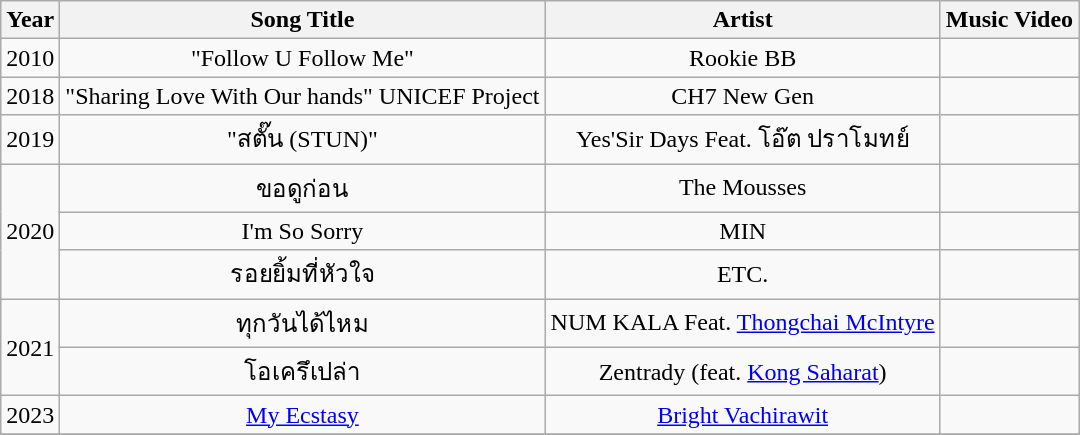<table class="wikitable" style="text-align:center;">
<tr>
<th>Year</th>
<th>Song Title</th>
<th>Artist</th>
<th>Music Video</th>
</tr>
<tr>
<td style="text-align:center;">2010</td>
<td>"Follow U Follow Me"</td>
<td>Rookie BB</td>
<td style="text-align:center;"></td>
</tr>
<tr>
<td style="text-align:center;">2018</td>
<td>"Sharing Love With Our hands" UNICEF Project</td>
<td>CH7 New Gen</td>
<td style="text-align:center;"></td>
</tr>
<tr>
<td style="text-align:center;">2019</td>
<td>"สตั๊น (STUN)"</td>
<td>Yes'Sir Days Feat. โอ๊ต ปราโมทย์</td>
<td style="text-align:center;"></td>
</tr>
<tr>
<td style="text-align:center;" rowspan = "3">2020</td>
<td>ขอดูก่อน</td>
<td>The Mousses</td>
<td style="text-align:center;"></td>
</tr>
<tr>
<td>I'm So Sorry</td>
<td>MIN</td>
<td style="text-align:center;"></td>
</tr>
<tr>
<td>รอยยิ้มที่หัวใจ</td>
<td>ETC.</td>
<td style="text-align:center;"></td>
</tr>
<tr>
<td style="text-align:center;" rowspan = "2">2021</td>
<td>ทุกวันได้ไหม</td>
<td>NUM KALA Feat. <a href='#'>Thongchai McIntyre</a></td>
<td style="text-align:center;"></td>
</tr>
<tr>
<td>โอเครึเปล่า</td>
<td>Zentrady (feat. <a href='#'>Kong Saharat</a>)</td>
<td style="text-align:center;"></td>
</tr>
<tr>
<td rowspan="1">2023</td>
<td><a href='#'>My Ecstasy</a></td>
<td><a href='#'> Bright Vachirawit</a> <br></td>
<td></td>
</tr>
<tr>
</tr>
</table>
